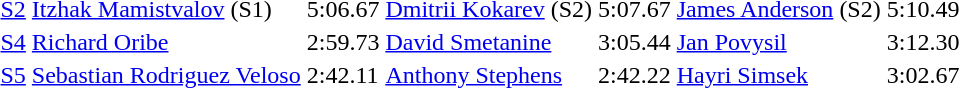<table>
<tr>
<td><a href='#'>S2</a></td>
<td><a href='#'>Itzhak Mamistvalov</a> (S1)<br></td>
<td>5:06.67</td>
<td><a href='#'>Dmitrii Kokarev</a> (S2)<br></td>
<td>5:07.67</td>
<td><a href='#'>James Anderson</a> (S2)<br></td>
<td>5:10.49</td>
</tr>
<tr>
<td><a href='#'>S4</a></td>
<td><a href='#'>Richard Oribe</a><br></td>
<td>2:59.73</td>
<td><a href='#'>David Smetanine</a><br></td>
<td>3:05.44</td>
<td><a href='#'>Jan Povysil</a><br></td>
<td>3:12.30</td>
</tr>
<tr>
<td><a href='#'>S5</a></td>
<td><a href='#'>Sebastian Rodriguez Veloso</a><br></td>
<td>2:42.11</td>
<td><a href='#'>Anthony Stephens</a><br></td>
<td>2:42.22</td>
<td><a href='#'>Hayri Simsek</a><br></td>
<td>3:02.67</td>
</tr>
</table>
